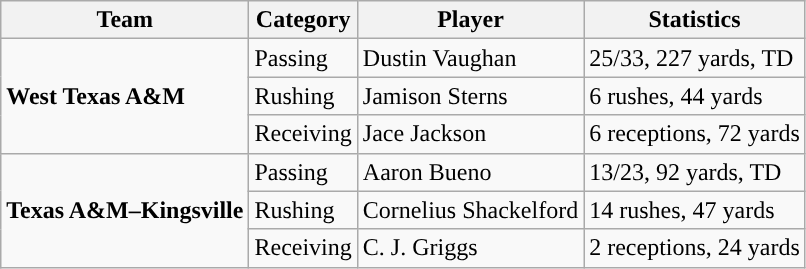<table class="wikitable" style="float: left;">
<tr>
<th>Team</th>
<th>Category</th>
<th>Player</th>
<th>Statistics</th>
</tr>
<tr>
<td rowspan=3><strong>West Texas A&M</strong></td>
<td>Passing</td>
<td>Dustin Vaughan</td>
<td>25/33, 227 yards, TD</td>
</tr>
<tr>
<td>Rushing</td>
<td>Jamison Sterns</td>
<td>6 rushes, 44 yards</td>
</tr>
<tr>
<td>Receiving</td>
<td>Jace Jackson</td>
<td>6 receptions, 72 yards</td>
</tr>
<tr>
<td rowspan=3><strong>Texas A&M–Kingsville</strong></td>
<td>Passing</td>
<td>Aaron Bueno</td>
<td>13/23, 92 yards, TD</td>
</tr>
<tr>
<td>Rushing</td>
<td>Cornelius Shackelford</td>
<td>14 rushes, 47 yards</td>
</tr>
<tr>
<td>Receiving</td>
<td>C. J. Griggs</td>
<td>2 receptions, 24 yards</td>
</tr>
</table>
